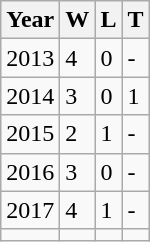<table class="wikitable">
<tr>
<th>Year</th>
<th>W</th>
<th>L</th>
<th>T</th>
</tr>
<tr>
<td>2013</td>
<td>4</td>
<td>0</td>
<td>-</td>
</tr>
<tr>
<td>2014</td>
<td>3</td>
<td>0</td>
<td>1</td>
</tr>
<tr>
<td>2015</td>
<td>2</td>
<td>1</td>
<td>-</td>
</tr>
<tr>
<td>2016</td>
<td>3</td>
<td>0</td>
<td>-</td>
</tr>
<tr>
<td>2017</td>
<td>4</td>
<td>1</td>
<td>-</td>
</tr>
<tr>
<td></td>
<td></td>
<td></td>
<td></td>
</tr>
</table>
